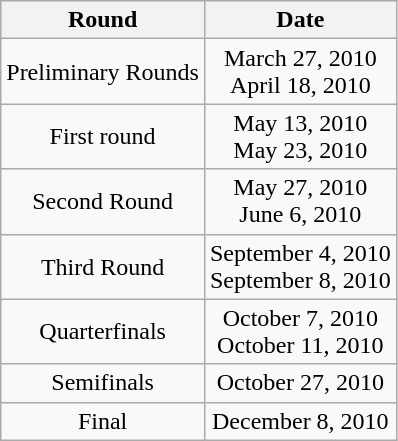<table class="wikitable" style="text-align: center">
<tr>
<th>Round</th>
<th>Date</th>
</tr>
<tr>
<td>Preliminary Rounds</td>
<td>March 27, 2010<br>April 18, 2010</td>
</tr>
<tr>
<td>First round</td>
<td>May 13, 2010<br>May 23, 2010</td>
</tr>
<tr>
<td>Second Round</td>
<td>May 27, 2010<br>June 6, 2010</td>
</tr>
<tr>
<td>Third Round</td>
<td>September 4, 2010<br>September 8, 2010</td>
</tr>
<tr>
<td>Quarterfinals</td>
<td>October 7, 2010<br>October 11, 2010</td>
</tr>
<tr>
<td>Semifinals</td>
<td>October 27, 2010</td>
</tr>
<tr>
<td>Final</td>
<td>December 8, 2010</td>
</tr>
</table>
